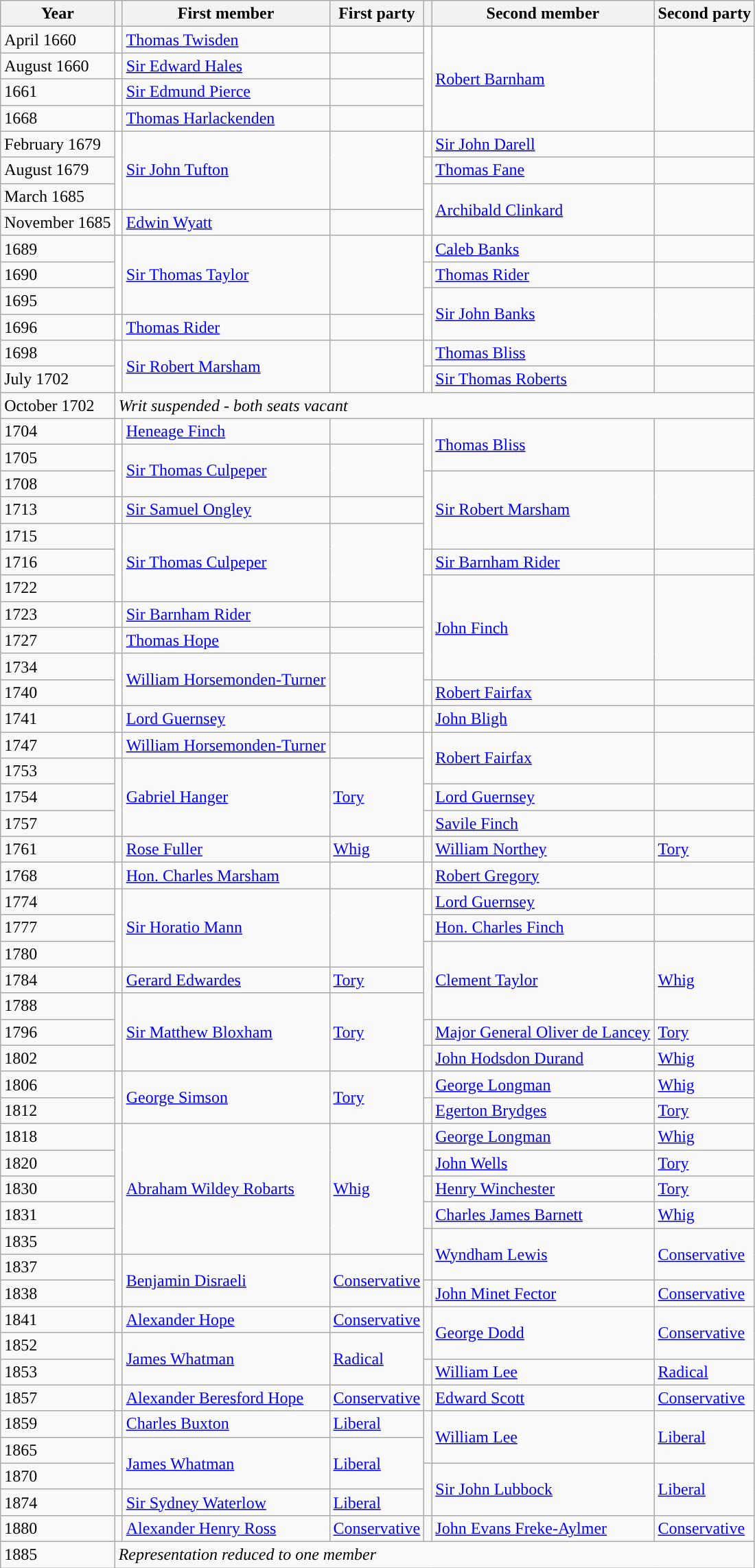<table class="wikitable">
<tr>
<th>Year</th>
<th></th>
<th>First member</th>
<th>First party</th>
<th></th>
<th>Second member</th>
<th>Second party</th>
</tr>
<tr>
<td>April 1660</td>
<td style="color:inherit;background-color: white"></td>
<td><a href='#'>Thomas Twisden</a></td>
<td></td>
<td rowspan="4" style="color:inherit;background-color: white"></td>
<td rowspan="4"><a href='#'>Robert Barnham</a></td>
<td rowspan="4"></td>
</tr>
<tr>
<td>August 1660</td>
<td style="color:inherit;background-color: white"></td>
<td><a href='#'>Sir Edward Hales</a></td>
<td></td>
</tr>
<tr>
<td>1661</td>
<td style="color:inherit;background-color: white"></td>
<td><a href='#'>Sir Edmund Pierce</a></td>
<td></td>
</tr>
<tr>
<td>1668</td>
<td style="color:inherit;background-color: white"></td>
<td><a href='#'>Thomas Harlackenden</a></td>
<td></td>
</tr>
<tr>
<td>February 1679</td>
<td rowspan="3" style="color:inherit;background-color: white"></td>
<td rowspan="3"><a href='#'>Sir John Tufton</a></td>
<td rowspan="3"></td>
<td style="color:inherit;background-color: white"></td>
<td><a href='#'>Sir John Darell</a></td>
<td></td>
</tr>
<tr>
<td>August 1679</td>
<td style="color:inherit;background-color: white"></td>
<td><a href='#'>Thomas Fane</a></td>
<td></td>
</tr>
<tr>
<td>March 1685</td>
<td rowspan="2" style="color:inherit;background-color: white"></td>
<td rowspan="2"><a href='#'>Archibald Clinkard</a></td>
<td rowspan="2"></td>
</tr>
<tr>
<td>November 1685</td>
<td style="color:inherit;background-color: white"></td>
<td><a href='#'>Edwin Wyatt</a></td>
<td></td>
</tr>
<tr>
<td>1689</td>
<td rowspan="3" style="color:inherit;background-color: white"></td>
<td rowspan="3"><a href='#'>Sir Thomas Taylor</a></td>
<td rowspan="3"></td>
<td style="color:inherit;background-color: white"></td>
<td><a href='#'>Caleb Banks</a></td>
<td></td>
</tr>
<tr>
<td>1690</td>
<td style="color:inherit;background-color: white"></td>
<td><a href='#'>Thomas Rider</a></td>
<td></td>
</tr>
<tr>
<td>1695</td>
<td rowspan="2" style="color:inherit;background-color: white"></td>
<td rowspan="2"><a href='#'>Sir John Banks</a></td>
<td rowspan="2"></td>
</tr>
<tr>
<td>1696</td>
<td style="color:inherit;background-color: white"></td>
<td><a href='#'>Thomas Rider</a></td>
<td></td>
</tr>
<tr>
<td>1698</td>
<td rowspan="2" style="color:inherit;background-color: white"></td>
<td rowspan="2"><a href='#'>Sir Robert Marsham</a></td>
<td rowspan="2"></td>
<td style="color:inherit;background-color: white"></td>
<td><a href='#'>Thomas Bliss</a></td>
<td></td>
</tr>
<tr>
<td>July 1702</td>
<td style="color:inherit;background-color: white"></td>
<td><a href='#'>Sir Thomas Roberts</a></td>
<td></td>
</tr>
<tr>
<td>October 1702</td>
<td colspan="6"><em>Writ suspended - both seats vacant</em></td>
</tr>
<tr>
<td>1704</td>
<td style="color:inherit;background-color: white"></td>
<td><a href='#'>Heneage Finch</a></td>
<td></td>
<td rowspan="2" style="color:inherit;background-color: white"></td>
<td rowspan="2"><a href='#'>Thomas Bliss</a></td>
<td rowspan="2"></td>
</tr>
<tr>
<td>1705</td>
<td rowspan="2" style="color:inherit;background-color: white"></td>
<td rowspan="2"><a href='#'>Sir Thomas Culpeper</a></td>
<td rowspan="2"></td>
</tr>
<tr>
<td>1708</td>
<td rowspan="3" style="color:inherit;background-color: white"></td>
<td rowspan="3"><a href='#'>Sir Robert Marsham</a></td>
<td rowspan="3"></td>
</tr>
<tr>
<td>1713</td>
<td style="color:inherit;background-color: white"></td>
<td><a href='#'>Sir Samuel Ongley</a></td>
<td></td>
</tr>
<tr>
<td>1715</td>
<td rowspan="3" style="color:inherit;background-color: white"></td>
<td rowspan="3"><a href='#'>Sir Thomas Culpeper</a></td>
<td rowspan="3"></td>
</tr>
<tr>
<td>1716</td>
<td style="color:inherit;background-color: white"></td>
<td><a href='#'>Sir Barnham Rider</a></td>
<td></td>
</tr>
<tr>
<td>1722</td>
<td rowspan="4" style="color:inherit;background-color: white"></td>
<td rowspan="4"><a href='#'>John Finch</a></td>
<td rowspan="4"></td>
</tr>
<tr>
<td>1723</td>
<td style="color:inherit;background-color: white"></td>
<td><a href='#'>Sir Barnham Rider</a></td>
<td></td>
</tr>
<tr>
<td>1727</td>
<td style="color:inherit;background-color: white"></td>
<td><a href='#'>Thomas Hope</a></td>
<td></td>
</tr>
<tr>
<td>1734</td>
<td rowspan="2"  style="color:inherit;background-color: white"></td>
<td rowspan="2"><a href='#'>William Horsemonden-Turner</a></td>
<td rowspan="2"></td>
</tr>
<tr>
<td>1740</td>
<td style="color:inherit;background-color: white"></td>
<td><a href='#'>Robert Fairfax</a></td>
<td></td>
</tr>
<tr>
<td>1741</td>
<td style="color:inherit;background-color: white"></td>
<td><a href='#'>Lord Guernsey</a></td>
<td></td>
<td style="color:inherit;background-color: white"></td>
<td><a href='#'>John Bligh</a></td>
<td></td>
</tr>
<tr>
<td>1747</td>
<td style="color:inherit;background-color: white"></td>
<td><a href='#'>William Horsemonden-Turner</a></td>
<td></td>
<td rowspan="2" style="color:inherit;background-color: white"></td>
<td rowspan="2"><a href='#'>Robert Fairfax</a></td>
<td rowspan="2"></td>
</tr>
<tr>
<td>1753</td>
<td rowspan="3" style="color:inherit;background-color: "></td>
<td rowspan="3"><a href='#'>Gabriel Hanger</a></td>
<td rowspan="3"><a href='#'>Tory</a></td>
</tr>
<tr>
<td>1754</td>
<td style="color:inherit;background-color: white"></td>
<td><a href='#'>Lord Guernsey</a></td>
<td></td>
</tr>
<tr>
<td>1757</td>
<td style="color:inherit;background-color: white"></td>
<td><a href='#'>Savile Finch</a></td>
<td></td>
</tr>
<tr>
<td>1761</td>
<td style="color:inherit;background-color: "></td>
<td><a href='#'>Rose Fuller</a></td>
<td><a href='#'>Whig</a></td>
<td style="color:inherit;background-color: "></td>
<td><a href='#'>William Northey</a></td>
<td><a href='#'>Tory</a></td>
</tr>
<tr>
<td>1768</td>
<td style="color:inherit;background-color: white"></td>
<td><a href='#'>Hon. Charles Marsham</a></td>
<td></td>
<td style="color:inherit;background-color: white"></td>
<td><a href='#'>Robert Gregory</a></td>
<td></td>
</tr>
<tr>
<td>1774</td>
<td rowspan="3" style="color:inherit;background-color: white"></td>
<td rowspan="3"><a href='#'>Sir Horatio Mann</a></td>
<td rowspan="3"></td>
<td style="color:inherit;background-color: white"></td>
<td><a href='#'>Lord Guernsey</a></td>
<td></td>
</tr>
<tr>
<td>1777</td>
<td style="color:inherit;background-color: white"></td>
<td><a href='#'>Hon. Charles Finch</a></td>
<td></td>
</tr>
<tr>
<td>1780</td>
<td rowspan="3" style="color:inherit;background-color: "></td>
<td rowspan="3"><a href='#'>Clement Taylor</a></td>
<td rowspan="3"><a href='#'>Whig</a></td>
</tr>
<tr>
<td>1784</td>
<td style="color:inherit;background-color: "></td>
<td><a href='#'>Gerard Edwardes</a></td>
<td><a href='#'>Tory</a></td>
</tr>
<tr>
<td>1788</td>
<td rowspan="3" style="color:inherit;background-color: "></td>
<td rowspan="3"><a href='#'>Sir Matthew Bloxham</a></td>
<td rowspan="3"><a href='#'>Tory</a></td>
</tr>
<tr>
<td>1796</td>
<td style="color:inherit;background-color: "></td>
<td><a href='#'>Major General Oliver de Lancey</a></td>
<td><a href='#'>Tory</a></td>
</tr>
<tr>
<td>1802</td>
<td style="color:inherit;background-color: "></td>
<td><a href='#'>John Hodsdon Durand</a></td>
<td><a href='#'>Whig</a></td>
</tr>
<tr>
<td>1806</td>
<td rowspan="2" style="color:inherit;background-color: "></td>
<td rowspan="2"><a href='#'>George Simson</a></td>
<td rowspan="2"><a href='#'>Tory</a></td>
<td style="color:inherit;background-color: "></td>
<td><a href='#'>George Longman</a></td>
<td><a href='#'>Whig</a></td>
</tr>
<tr>
<td>1812</td>
<td style="color:inherit;background-color: "></td>
<td><a href='#'>Egerton Brydges</a></td>
<td><a href='#'>Tory</a></td>
</tr>
<tr>
<td>1818</td>
<td rowspan="5" style="color:inherit;background-color: "></td>
<td rowspan="5"><a href='#'>Abraham Wildey Robarts</a></td>
<td rowspan="5"><a href='#'>Whig</a></td>
<td style="color:inherit;background-color: "></td>
<td><a href='#'>George Longman</a></td>
<td><a href='#'>Whig</a></td>
</tr>
<tr>
<td>1820</td>
<td style="color:inherit;background-color: "></td>
<td><a href='#'>John Wells</a></td>
<td><a href='#'>Tory</a></td>
</tr>
<tr>
<td>1830</td>
<td style="color:inherit;background-color: "></td>
<td><a href='#'>Henry Winchester</a></td>
<td><a href='#'>Tory</a></td>
</tr>
<tr>
<td>1831</td>
<td style="color:inherit;background-color: "></td>
<td><a href='#'>Charles James Barnett</a></td>
<td><a href='#'>Whig</a></td>
</tr>
<tr>
<td>1835</td>
<td rowspan="2" style="color:inherit;background-color: "></td>
<td rowspan="2"><a href='#'>Wyndham Lewis</a></td>
<td rowspan="2"><a href='#'>Conservative</a></td>
</tr>
<tr>
<td>1837</td>
<td rowspan="2" style="color:inherit;background-color: "></td>
<td rowspan="2"><a href='#'>Benjamin Disraeli</a></td>
<td rowspan="2"><a href='#'>Conservative</a></td>
</tr>
<tr>
<td>1838</td>
<td style="color:inherit;background-color: "></td>
<td><a href='#'>John Minet Fector</a></td>
<td><a href='#'>Conservative</a></td>
</tr>
<tr>
<td>1841</td>
<td style="color:inherit;background-color: "></td>
<td><a href='#'>Alexander Hope</a></td>
<td><a href='#'>Conservative</a></td>
<td rowspan="2" style="color:inherit;background-color: "></td>
<td rowspan="2"><a href='#'>George Dodd</a></td>
<td rowspan="2"><a href='#'>Conservative</a></td>
</tr>
<tr>
<td>1852</td>
<td rowspan="2" style="color:inherit;background-color: "></td>
<td rowspan="2"><a href='#'>James Whatman</a></td>
<td rowspan="2"><a href='#'>Radical</a></td>
</tr>
<tr>
<td>1853</td>
<td style="color:inherit;background-color: "></td>
<td><a href='#'>William Lee</a></td>
<td><a href='#'>Radical</a></td>
</tr>
<tr>
<td>1857</td>
<td style="color:inherit;background-color: "></td>
<td><a href='#'>Alexander Beresford Hope</a></td>
<td><a href='#'>Conservative</a></td>
<td style="color:inherit;background-color: "></td>
<td><a href='#'>Edward Scott</a></td>
<td><a href='#'>Conservative</a></td>
</tr>
<tr>
<td>1859</td>
<td style="color:inherit;background-color: "></td>
<td><a href='#'>Charles Buxton</a></td>
<td><a href='#'>Liberal</a></td>
<td rowspan="2" style="color:inherit;background-color: "></td>
<td rowspan="2"><a href='#'>William Lee</a></td>
<td rowspan="2"><a href='#'>Liberal</a></td>
</tr>
<tr>
<td>1865</td>
<td rowspan="2" style="color:inherit;background-color: "></td>
<td rowspan="2"><a href='#'>James Whatman</a></td>
<td rowspan="2"><a href='#'>Liberal</a></td>
</tr>
<tr>
<td>1870</td>
<td rowspan="2" style="color:inherit;background-color: "></td>
<td rowspan="2"><a href='#'>Sir John Lubbock</a></td>
<td rowspan="2"><a href='#'>Liberal</a></td>
</tr>
<tr>
<td>1874</td>
<td style="color:inherit;background-color: "></td>
<td><a href='#'>Sir Sydney Waterlow</a></td>
<td><a href='#'>Liberal</a></td>
</tr>
<tr>
<td>1880</td>
<td style="color:inherit;background-color: "></td>
<td><a href='#'>Alexander Henry Ross</a></td>
<td><a href='#'>Conservative</a></td>
<td style="color:inherit;background-color: "></td>
<td><a href='#'>John Evans Freke-Aylmer</a></td>
<td><a href='#'>Conservative</a></td>
</tr>
<tr>
<td>1885</td>
<td colspan="6"><em>Representation reduced to one member</em></td>
</tr>
</table>
